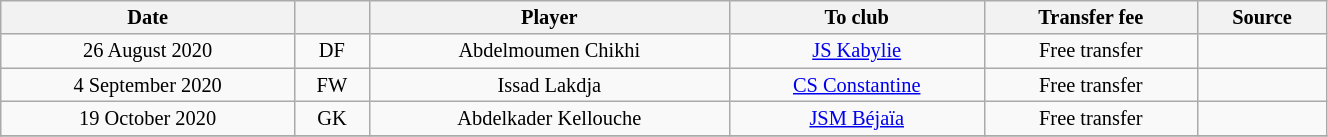<table class="wikitable sortable" style="width:70%; text-align:center; font-size:85%; text-align:centre;">
<tr>
<th>Date</th>
<th></th>
<th>Player</th>
<th>To club</th>
<th>Transfer fee</th>
<th>Source</th>
</tr>
<tr>
<td>26 August 2020</td>
<td>DF</td>
<td> Abdelmoumen Chikhi</td>
<td><a href='#'>JS Kabylie</a></td>
<td>Free transfer</td>
<td></td>
</tr>
<tr>
<td>4 September 2020</td>
<td>FW</td>
<td> Issad Lakdja</td>
<td><a href='#'>CS Constantine</a></td>
<td>Free transfer</td>
<td></td>
</tr>
<tr>
<td>19 October 2020</td>
<td>GK</td>
<td> Abdelkader Kellouche</td>
<td><a href='#'>JSM Béjaïa</a></td>
<td>Free transfer</td>
<td></td>
</tr>
<tr>
</tr>
</table>
